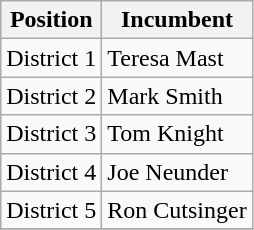<table class=wikitable>
<tr>
<th>Position</th>
<th>Incumbent</th>
</tr>
<tr>
<td>District 1</td>
<td>Teresa Mast</td>
</tr>
<tr>
<td>District 2</td>
<td>Mark Smith</td>
</tr>
<tr>
<td>District 3</td>
<td>Tom Knight</td>
</tr>
<tr>
<td>District 4</td>
<td>Joe Neunder</td>
</tr>
<tr>
<td>District 5</td>
<td>Ron Cutsinger</td>
</tr>
<tr>
</tr>
</table>
